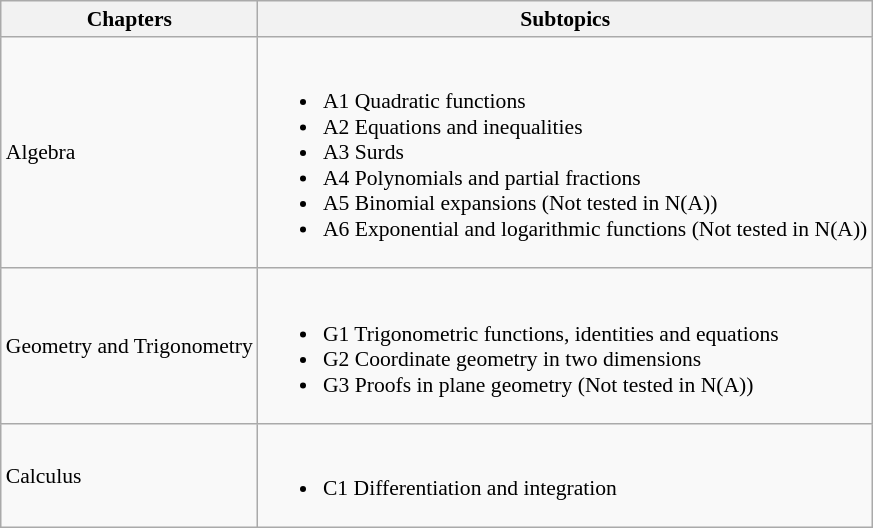<table class="wikitable sortable mw-collapsible" style="white-space:nowrap;font-size:90%">
<tr>
<th>Chapters</th>
<th>Subtopics</th>
</tr>
<tr>
<td>Algebra</td>
<td><br><ul><li>A1 Quadratic functions</li><li>A2 Equations and inequalities</li><li>A3 Surds</li><li>A4 Polynomials and partial fractions</li><li>A5 Binomial expansions (Not tested in N(A))</li><li>A6 Exponential and logarithmic functions (Not tested in N(A))</li></ul></td>
</tr>
<tr>
<td>Geometry and Trigonometry</td>
<td><br><ul><li>G1 Trigonometric functions, identities and equations</li><li>G2 Coordinate geometry in two dimensions</li><li>G3 Proofs in plane geometry (Not tested in N(A))</li></ul></td>
</tr>
<tr>
<td>Calculus</td>
<td><br><ul><li>C1 Differentiation and integration</li></ul></td>
</tr>
</table>
